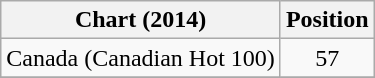<table class="wikitable">
<tr>
<th>Chart (2014)</th>
<th>Position</th>
</tr>
<tr>
<td>Canada (Canadian Hot 100)</td>
<td align=center>57</td>
</tr>
<tr>
</tr>
</table>
